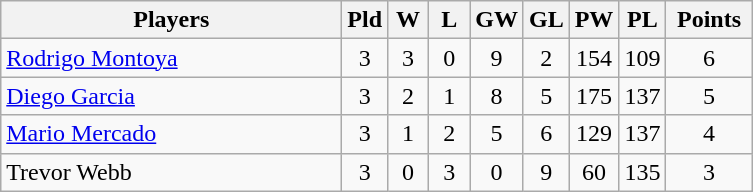<table class=wikitable style="text-align:center">
<tr>
<th width=220>Players</th>
<th width=20>Pld</th>
<th width=20>W</th>
<th width=20>L</th>
<th width=20>GW</th>
<th width=20>GL</th>
<th width=20>PW</th>
<th width=20>PL</th>
<th width=50>Points</th>
</tr>
<tr>
<td align=left> <a href='#'>Rodrigo Montoya</a></td>
<td>3</td>
<td>3</td>
<td>0</td>
<td>9</td>
<td>2</td>
<td>154</td>
<td>109</td>
<td>6</td>
</tr>
<tr>
<td align=left> <a href='#'>Diego Garcia</a></td>
<td>3</td>
<td>2</td>
<td>1</td>
<td>8</td>
<td>5</td>
<td>175</td>
<td>137</td>
<td>5</td>
</tr>
<tr>
<td align=left> <a href='#'>Mario Mercado</a></td>
<td>3</td>
<td>1</td>
<td>2</td>
<td>5</td>
<td>6</td>
<td>129</td>
<td>137</td>
<td>4</td>
</tr>
<tr>
<td align=left> Trevor Webb</td>
<td>3</td>
<td>0</td>
<td>3</td>
<td>0</td>
<td>9</td>
<td>60</td>
<td>135</td>
<td>3</td>
</tr>
</table>
